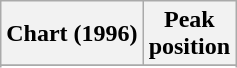<table class="wikitable sortable plainrowheaders">
<tr>
<th scope="col">Chart (1996)</th>
<th scope="col">Peak<br>position</th>
</tr>
<tr>
</tr>
<tr>
</tr>
</table>
